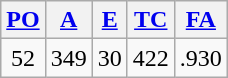<table class="wikitable">
<tr>
<th><a href='#'>PO</a></th>
<th><a href='#'>A</a></th>
<th><a href='#'>E</a></th>
<th><a href='#'>TC</a></th>
<th><a href='#'>FA</a></th>
</tr>
<tr align=center>
<td>52</td>
<td>349</td>
<td>30</td>
<td>422</td>
<td>.930</td>
</tr>
</table>
